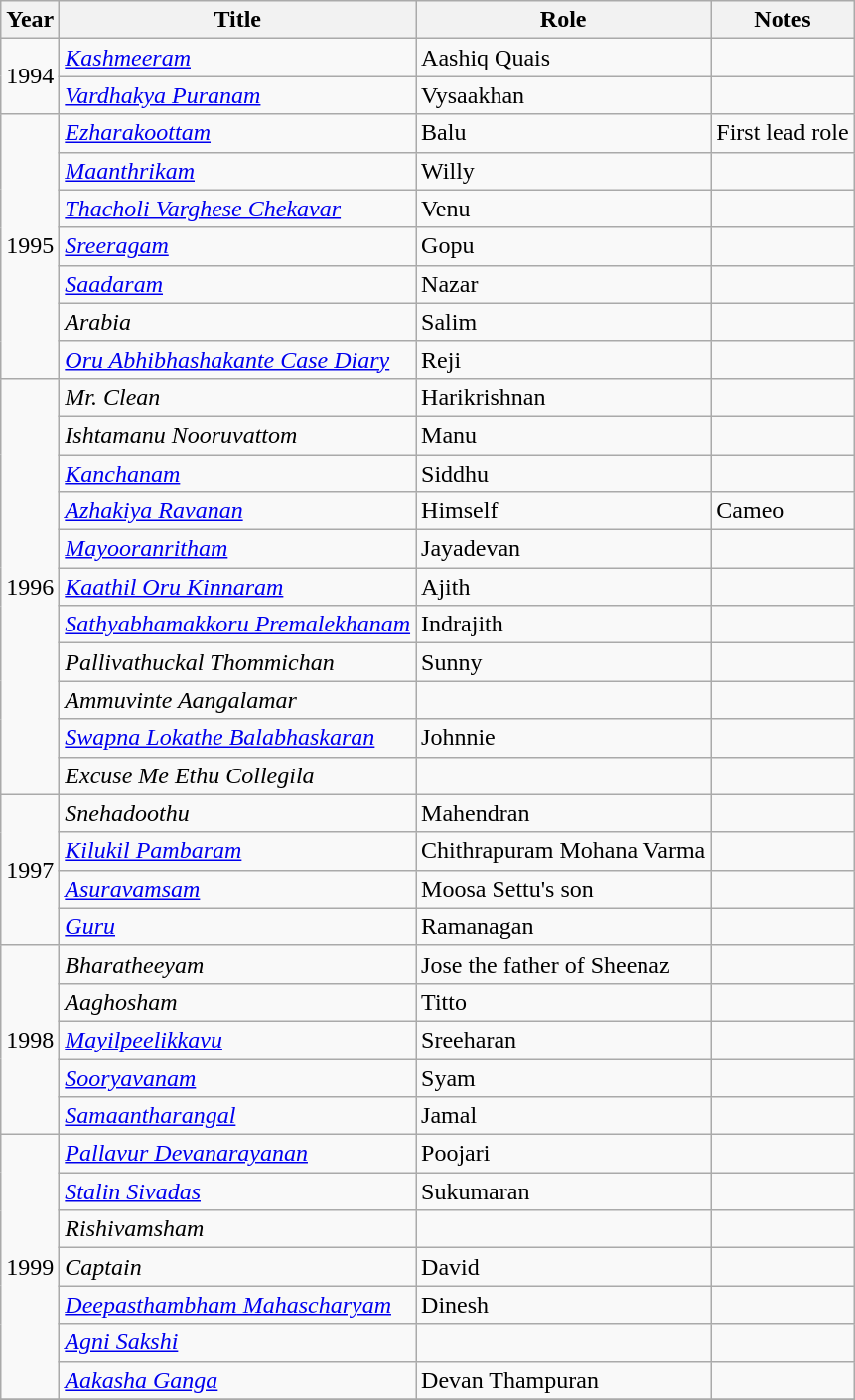<table class="wikitable sortable">
<tr>
<th>Year</th>
<th>Title</th>
<th>Role</th>
<th class="unsortable">Notes</th>
</tr>
<tr>
<td rowspan=2>1994</td>
<td><em><a href='#'>Kashmeeram</a></em></td>
<td>Aashiq Quais</td>
<td></td>
</tr>
<tr>
<td><em><a href='#'>Vardhakya Puranam</a></em></td>
<td>Vysaakhan</td>
<td></td>
</tr>
<tr>
<td rowspan=7>1995</td>
<td><em><a href='#'>Ezharakoottam</a></em></td>
<td>Balu</td>
<td>First lead role</td>
</tr>
<tr>
<td><em><a href='#'>Maanthrikam</a></em></td>
<td>Willy</td>
<td></td>
</tr>
<tr>
<td><em><a href='#'>Thacholi Varghese Chekavar</a></em></td>
<td>Venu</td>
<td></td>
</tr>
<tr>
<td><em><a href='#'>Sreeragam</a></em></td>
<td>Gopu</td>
<td></td>
</tr>
<tr>
<td><em><a href='#'>Saadaram</a></em></td>
<td>Nazar</td>
<td></td>
</tr>
<tr>
<td><em>Arabia</em></td>
<td>Salim</td>
<td></td>
</tr>
<tr>
<td><em><a href='#'>Oru Abhibhashakante Case Diary</a></em></td>
<td>Reji</td>
<td></td>
</tr>
<tr>
<td rowspan=11>1996</td>
<td><em>Mr. Clean</em></td>
<td>Harikrishnan</td>
<td></td>
</tr>
<tr>
<td><em>Ishtamanu Nooruvattom</em></td>
<td>Manu</td>
<td></td>
</tr>
<tr>
<td><em><a href='#'>Kanchanam</a></em></td>
<td>Siddhu</td>
<td></td>
</tr>
<tr>
<td><em><a href='#'>Azhakiya Ravanan</a></em></td>
<td>Himself</td>
<td>Cameo</td>
</tr>
<tr>
<td><em><a href='#'>Mayooranritham</a></em></td>
<td>Jayadevan</td>
<td></td>
</tr>
<tr>
<td><em><a href='#'>Kaathil Oru Kinnaram</a></em></td>
<td>Ajith</td>
<td></td>
</tr>
<tr>
<td><em><a href='#'>Sathyabhamakkoru Premalekhanam</a></em></td>
<td>Indrajith</td>
<td></td>
</tr>
<tr>
<td><em>Pallivathuckal Thommichan</em></td>
<td>Sunny</td>
<td></td>
</tr>
<tr>
<td><em>Ammuvinte Aangalamar</em></td>
<td></td>
<td></td>
</tr>
<tr>
<td><em><a href='#'>Swapna Lokathe Balabhaskaran</a></em></td>
<td>Johnnie</td>
<td></td>
</tr>
<tr>
<td><em>Excuse Me Ethu Collegila</em></td>
<td></td>
<td></td>
</tr>
<tr>
<td rowspan=4>1997</td>
<td><em>Snehadoothu</em></td>
<td>Mahendran</td>
<td></td>
</tr>
<tr>
<td><em><a href='#'>Kilukil Pambaram</a></em></td>
<td>Chithrapuram Mohana Varma</td>
<td></td>
</tr>
<tr>
<td><em><a href='#'>Asuravamsam</a></em></td>
<td>Moosa Settu's son</td>
<td></td>
</tr>
<tr>
<td><em><a href='#'>Guru</a></em></td>
<td>Ramanagan</td>
<td></td>
</tr>
<tr>
<td rowspan=5>1998</td>
<td><em>Bharatheeyam</em></td>
<td>Jose the father of Sheenaz</td>
<td></td>
</tr>
<tr>
<td><em>Aaghosham</em></td>
<td>Titto</td>
<td></td>
</tr>
<tr>
<td><em><a href='#'>Mayilpeelikkavu</a></em></td>
<td>Sreeharan</td>
<td></td>
</tr>
<tr>
<td><em><a href='#'>Sooryavanam</a></em></td>
<td>Syam</td>
<td></td>
</tr>
<tr>
<td><em><a href='#'>Samaantharangal</a></em></td>
<td>Jamal</td>
<td></td>
</tr>
<tr>
<td rowspan=7>1999</td>
<td><em><a href='#'>Pallavur Devanarayanan</a></em></td>
<td>Poojari</td>
<td></td>
</tr>
<tr>
<td><em><a href='#'>Stalin Sivadas</a></em></td>
<td>Sukumaran</td>
<td></td>
</tr>
<tr>
<td><em>Rishivamsham</em></td>
<td></td>
<td></td>
</tr>
<tr>
<td><em>Captain</em></td>
<td>David</td>
<td></td>
</tr>
<tr>
<td><em><a href='#'>Deepasthambham Mahascharyam</a></em></td>
<td>Dinesh</td>
<td></td>
</tr>
<tr>
<td><em><a href='#'>Agni Sakshi</a></em></td>
<td></td>
<td></td>
</tr>
<tr>
<td><em><a href='#'>Aakasha Ganga</a></em></td>
<td>Devan Thampuran</td>
<td></td>
</tr>
<tr>
</tr>
</table>
